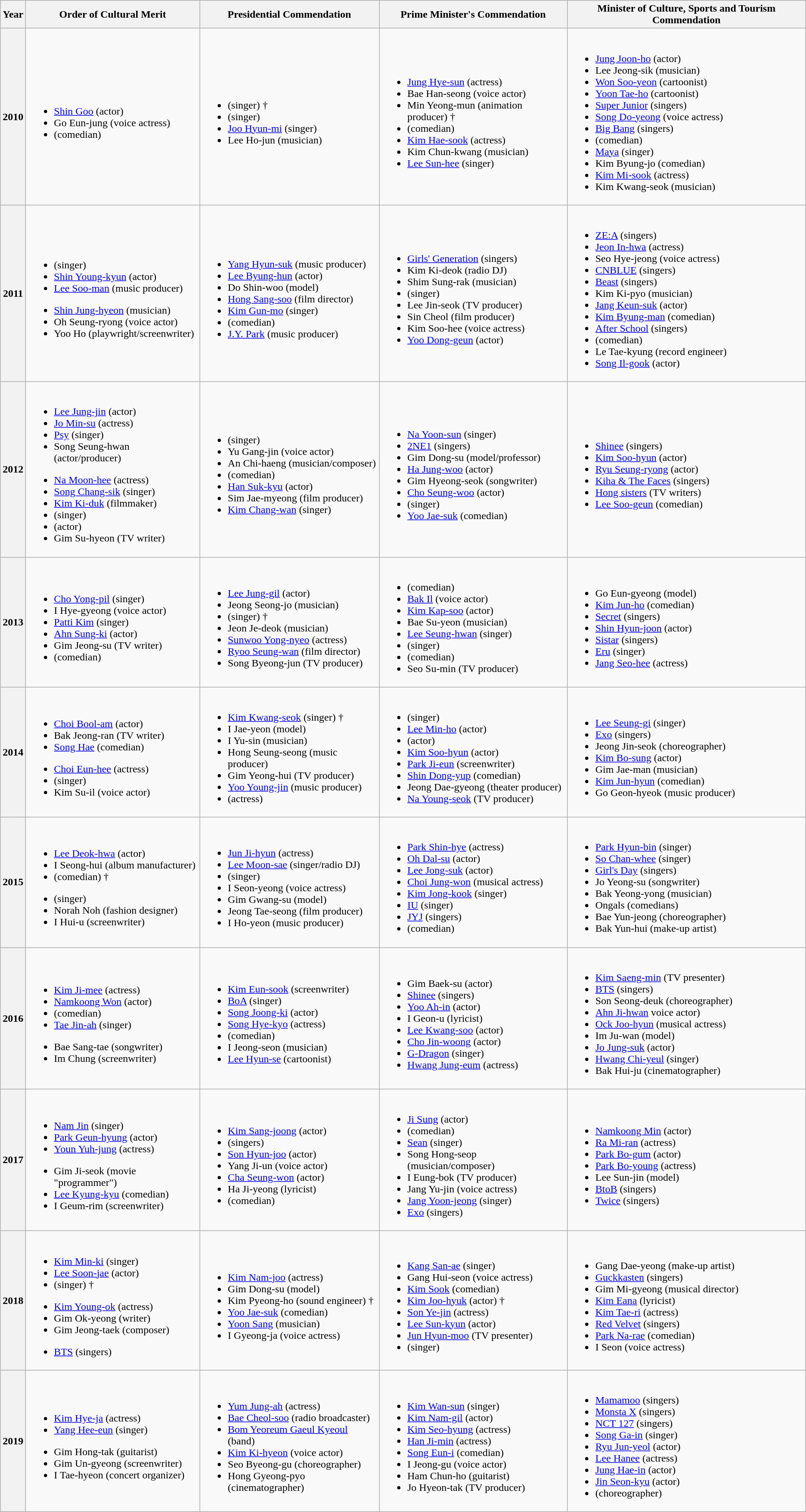<table class="wikitable sticky-header">
<tr>
<th>Year</th>
<th>Order of Cultural Merit</th>
<th>Presidential Commendation</th>
<th>Prime Minister's Commendation</th>
<th>Minister of Culture, Sports and Tourism Commendation</th>
</tr>
<tr>
<th>2010<br></th>
<td><br><strong></strong><ul><li><a href='#'>Shin Goo</a> (actor)</li><li>Go Eun-jung (voice actress)</li><li> (comedian)</li></ul></td>
<td><br><ul><li> (singer) †</li><li> (singer)</li><li><a href='#'>Joo Hyun-mi</a> (singer)</li><li>Lee Ho-jun (musician)</li></ul></td>
<td><br><ul><li><a href='#'>Jung Hye-sun</a> (actress)</li><li>Bae Han-seong (voice actor)</li><li>Min Yeong-mun (animation producer) †</li><li> (comedian)</li><li><a href='#'>Kim Hae-sook</a> (actress)</li><li>Kim Chun-kwang (musician)</li><li><a href='#'>Lee Sun-hee</a> (singer)</li></ul></td>
<td><br><ul><li><a href='#'>Jung Joon-ho</a> (actor)</li><li>Lee Jeong-sik (musician)</li><li><a href='#'>Won Soo-yeon</a> (cartoonist)</li><li><a href='#'>Yoon Tae-ho</a> (cartoonist)</li><li><a href='#'>Super Junior</a> (singers)</li><li><a href='#'>Song Do-yeong</a> (voice actress)</li><li><a href='#'>Big Bang</a> (singers)</li><li> (comedian)</li><li><a href='#'>Maya</a> (singer)</li><li>Kim Byung-jo (comedian)</li><li><a href='#'>Kim Mi-sook</a> (actress)</li><li>Kim Kwang-seok (musician)</li></ul></td>
</tr>
<tr>
<th>2011<br></th>
<td><br><strong></strong><ul><li> (singer)</li><li><a href='#'>Shin Young-kyun</a> (actor)</li><li><a href='#'>Lee Soo-man</a> (music producer)</li></ul><strong></strong><ul><li><a href='#'>Shin Jung-hyeon</a> (musician)</li><li>Oh Seung-ryong (voice actor)</li><li>Yoo Ho (playwright/screenwriter)</li></ul></td>
<td><br><ul><li><a href='#'>Yang Hyun-suk</a> (music producer)</li><li><a href='#'>Lee Byung-hun</a> (actor)</li><li>Do Shin-woo (model)</li><li><a href='#'>Hong Sang-soo</a> (film director)</li><li><a href='#'>Kim Gun-mo</a> (singer)</li><li> (comedian)</li><li><a href='#'>J.Y. Park</a> (music producer)</li></ul></td>
<td><br><ul><li><a href='#'>Girls' Generation</a> (singers)</li><li>Kim Ki-deok (radio DJ)</li><li>Shim Sung-rak (musician)</li><li> (singer)</li><li>Lee Jin-seok (TV producer)</li><li>Sin Cheol (film producer)</li><li>Kim Soo-hee (voice actress)</li><li><a href='#'>Yoo Dong-geun</a> (actor)</li></ul></td>
<td><br><ul><li><a href='#'>ZE:A</a> (singers)</li><li><a href='#'>Jeon In-hwa</a> (actress)</li><li>Seo Hye-jeong (voice actress)</li><li><a href='#'>CNBLUE</a> (singers)</li><li><a href='#'>Beast</a> (singers)</li><li>Kim Ki-pyo (musician)</li><li><a href='#'>Jang Keun-suk</a> (actor)</li><li><a href='#'>Kim Byung-man</a> (comedian)</li><li><a href='#'>After School</a> (singers)</li><li> (comedian)</li><li>Le Tae-kyung (record engineer)</li><li><a href='#'>Song Il-gook</a> (actor)</li></ul></td>
</tr>
<tr>
<th>2012<br></th>
<td><br><strong></strong><ul><li><a href='#'>Lee Jung-jin</a> (actor)</li><li><a href='#'>Jo Min-su</a> (actress)</li><li><a href='#'>Psy</a> (singer)</li><li>Song Seung-hwan (actor/producer)</li></ul><strong></strong><ul><li><a href='#'>Na Moon-hee</a> (actress)</li><li><a href='#'>Song Chang-sik</a> (singer)</li><li><a href='#'>Kim Ki-duk</a> (filmmaker)</li><li> (singer)</li><li> (actor)</li><li>Gim Su-hyeon (TV writer)</li></ul></td>
<td><br><ul><li> (singer)</li><li>Yu Gang-jin (voice actor)</li><li>An Chi-haeng (musician/composer)</li><li> (comedian)</li><li><a href='#'>Han Suk-kyu</a> (actor)</li><li>Sim Jae-myeong (film producer)</li><li><a href='#'>Kim Chang-wan</a> (singer)</li></ul></td>
<td><br><ul><li><a href='#'>Na Yoon-sun</a> (singer)</li><li><a href='#'>2NE1</a> (singers)</li><li>Gim Dong-su (model/professor)</li><li><a href='#'>Ha Jung-woo</a> (actor)</li><li>Gim Hyeong-seok (songwriter)</li><li><a href='#'>Cho Seung-woo</a> (actor)</li><li> (singer)</li><li><a href='#'>Yoo Jae-suk</a> (comedian)</li></ul></td>
<td><br><ul><li><a href='#'>Shinee</a> (singers)</li><li><a href='#'>Kim Soo-hyun</a> (actor)</li><li><a href='#'>Ryu Seung-ryong</a> (actor)</li><li><a href='#'>Kiha & The Faces</a> (singers)</li><li><a href='#'>Hong sisters</a> (TV writers)</li><li><a href='#'>Lee Soo-geun</a> (comedian)</li></ul></td>
</tr>
<tr>
<th>2013<br></th>
<td><br><strong></strong><ul><li><a href='#'>Cho Yong-pil</a> (singer)</li><li>I Hye-gyeong (voice actor)</li><li><a href='#'>Patti Kim</a> (singer)</li><li><a href='#'>Ahn Sung-ki</a> (actor)</li><li>Gim Jeong-su (TV writer)</li><li> (comedian)</li></ul></td>
<td><br><ul><li><a href='#'>Lee Jung-gil</a> (actor)</li><li>Jeong Seong-jo (musician)</li><li> (singer) †</li><li>Jeon Je-deok (musician)</li><li><a href='#'>Sunwoo Yong-nyeo</a> (actress)</li><li><a href='#'>Ryoo Seung-wan</a> (film director)</li><li>Song Byeong-jun (TV producer)</li></ul></td>
<td><br><ul><li> (comedian)</li><li><a href='#'>Bak Il</a> (voice actor)</li><li><a href='#'>Kim Kap-soo</a> (actor)</li><li>Bae Su-yeon (musician)</li><li><a href='#'>Lee Seung-hwan</a> (singer)</li><li> (singer)</li><li> (comedian)</li><li>Seo Su-min (TV producer)</li></ul></td>
<td><br><ul><li>Go Eun-gyeong (model)</li><li><a href='#'>Kim Jun-ho</a> (comedian)</li><li><a href='#'>Secret</a> (singers)</li><li><a href='#'>Shin Hyun-joon</a> (actor)</li><li><a href='#'>Sistar</a> (singers)</li><li><a href='#'>Eru</a> (singer)</li><li><a href='#'>Jang Seo-hee</a> (actress)</li></ul></td>
</tr>
<tr>
<th>2014<br></th>
<td><br><strong></strong><ul><li><a href='#'>Choi Bool-am</a> (actor)</li><li>Bak Jeong-ran (TV writer)</li><li><a href='#'>Song Hae</a> (comedian)</li></ul><strong></strong><ul><li><a href='#'>Choi Eun-hee</a> (actress)</li><li> (singer)</li><li>Kim Su-il (voice actor)</li></ul></td>
<td><br><ul><li><a href='#'>Kim Kwang-seok</a> (singer) †</li><li>I Jae-yeon (model)</li><li>I Yu-sin (musician)</li><li>Hong Seung-seong (music producer)</li><li>Gim Yeong-hui (TV producer)</li><li><a href='#'>Yoo Young-jin</a> (music producer)</li><li> (actress)</li></ul></td>
<td><br><ul><li> (singer)</li><li><a href='#'>Lee Min-ho</a> (actor)</li><li> (actor)</li><li><a href='#'>Kim Soo-hyun</a> (actor)</li><li><a href='#'>Park Ji-eun</a> (screenwriter)</li><li><a href='#'>Shin Dong-yup</a> (comedian)</li><li>Jeong Dae-gyeong (theater producer)</li><li><a href='#'>Na Young-seok</a> (TV producer)</li></ul></td>
<td><br><ul><li><a href='#'>Lee Seung-gi</a> (singer)</li><li><a href='#'>Exo</a> (singers)</li><li>Jeong Jin-seok (choreographer)</li><li><a href='#'>Kim Bo-sung</a> (actor)</li><li>Gim Jae-man (musician)</li><li><a href='#'>Kim Jun-hyun</a> (comedian)</li><li>Go Geon-hyeok (music producer)</li></ul></td>
</tr>
<tr>
<th>2015<br></th>
<td><br><strong></strong><ul><li><a href='#'>Lee Deok-hwa</a> (actor)</li><li>I Seong-hui (album manufacturer)</li><li> (comedian) †</li></ul><strong></strong><ul><li> (singer)</li><li>Norah Noh (fashion designer)</li><li>I Hui-u (screenwriter)</li></ul></td>
<td><br><ul><li><a href='#'>Jun Ji-hyun</a> (actress)</li><li><a href='#'>Lee Moon-sae</a> (singer/radio DJ)</li><li> (singer)</li><li>I Seon-yeong (voice actress)</li><li>Gim Gwang-su (model)</li><li>Jeong Tae-seong (film producer)</li><li>I Ho-yeon (music producer)</li></ul></td>
<td><br><ul><li><a href='#'>Park Shin-hye</a> (actress)</li><li><a href='#'>Oh Dal-su</a> (actor)</li><li><a href='#'>Lee Jong-suk</a> (actor)</li><li><a href='#'>Choi Jung-won</a> (musical actress)</li><li><a href='#'>Kim Jong-kook</a> (singer)</li><li><a href='#'>IU</a> (singer)</li><li><a href='#'>JYJ</a> (singers)</li><li> (comedian)</li></ul></td>
<td><br><ul><li><a href='#'>Park Hyun-bin</a> (singer)</li><li><a href='#'>So Chan-whee</a> (singer)</li><li><a href='#'>Girl's Day</a> (singers)</li><li>Jo Yeong-su (songwriter)</li><li>Bak Yeong-yong (musician)</li><li>Ongals (comedians)</li><li>Bae Yun-jeong (choreographer)</li><li>Bak Yun-hui (make-up artist)</li></ul></td>
</tr>
<tr>
<th>2016<br></th>
<td><br><strong></strong><ul><li><a href='#'>Kim Ji-mee</a> (actress)</li><li><a href='#'>Namkoong Won</a> (actor)</li><li> (comedian)</li><li><a href='#'>Tae Jin-ah</a> (singer)</li></ul><strong></strong><ul><li>Bae Sang-tae (songwriter)</li><li>Im Chung (screenwriter)</li></ul></td>
<td><br><ul><li><a href='#'>Kim Eun-sook</a> (screenwriter)</li><li><a href='#'>BoA</a> (singer)</li><li><a href='#'>Song Joong-ki</a> (actor)</li><li><a href='#'>Song Hye-kyo</a> (actress)</li><li> (comedian)</li><li>I Jeong-seon (musician)</li><li><a href='#'>Lee Hyun-se</a> (cartoonist)</li></ul></td>
<td><br><ul><li>Gim Baek-su (actor)</li><li><a href='#'>Shinee</a> (singers)</li><li><a href='#'>Yoo Ah-in</a> (actor)</li><li>I Geon-u (lyricist)</li><li><a href='#'>Lee Kwang-soo</a> (actor)</li><li><a href='#'>Cho Jin-woong</a> (actor)</li><li><a href='#'>G-Dragon</a> (singer)</li><li><a href='#'>Hwang Jung-eum</a> (actress)</li></ul></td>
<td><br><ul><li><a href='#'>Kim Saeng-min</a> (TV presenter)</li><li><a href='#'>BTS</a> (singers)</li><li>Son Seong-deuk (choreographer)</li><li><a href='#'>Ahn Ji-hwan</a> voice actor)</li><li><a href='#'>Ock Joo-hyun</a> (musical actress)</li><li>Im Ju-wan (model)</li><li><a href='#'>Jo Jung-suk</a> (actor)</li><li><a href='#'>Hwang Chi-yeul</a> (singer)</li><li>Bak Hui-ju (cinematographer)</li></ul></td>
</tr>
<tr>
<th>2017<br></th>
<td><br><strong></strong><ul><li><a href='#'>Nam Jin</a> (singer)</li><li><a href='#'>Park Geun-hyung</a> (actor)</li><li><a href='#'>Youn Yuh-jung</a> (actress)</li></ul><strong></strong><ul><li>Gim Ji-seok (movie "programmer")</li><li><a href='#'>Lee Kyung-kyu</a> (comedian)</li><li>I Geum-rim (screenwriter)</li></ul></td>
<td><br><ul><li><a href='#'>Kim Sang-joong</a> (actor)</li><li> (singers)</li><li><a href='#'>Son Hyun-joo</a> (actor)</li><li>Yang Ji-un (voice actor)</li><li><a href='#'>Cha Seung-won</a> (actor)</li><li>Ha Ji-yeong (lyricist)</li><li> (comedian)</li></ul></td>
<td><br><ul><li><a href='#'>Ji Sung</a> (actor)</li><li> (comedian)</li><li><a href='#'>Sean</a> (singer)</li><li>Song Hong-seop (musician/composer)</li><li>I Eung-bok (TV producer)</li><li>Jang Yu-jin (voice actress)</li><li><a href='#'>Jang Yoon-jeong</a> (singer)</li><li><a href='#'>Exo</a> (singers)</li></ul></td>
<td><br><ul><li><a href='#'>Namkoong Min</a> (actor)</li><li><a href='#'>Ra Mi-ran</a> (actress)</li><li><a href='#'>Park Bo-gum</a> (actor)</li><li><a href='#'>Park Bo-young</a> (actress)</li><li>Lee Sun-jin (model)</li><li><a href='#'>BtoB</a> (singers)</li><li><a href='#'>Twice</a> (singers)</li></ul></td>
</tr>
<tr>
<th>2018<br></th>
<td><br><strong></strong><ul><li><a href='#'>Kim Min-ki</a> (singer)</li><li><a href='#'>Lee Soon-jae</a> (actor)</li><li> (singer) †</li></ul><strong></strong><ul><li><a href='#'>Kim Young-ok</a> (actress)</li><li>Gim Ok-yeong (writer)</li><li>Gim Jeong-taek (composer)</li></ul><strong></strong><ul><li><a href='#'>BTS</a> (singers)</li></ul></td>
<td><br><ul><li><a href='#'>Kim Nam-joo</a> (actress)</li><li>Gim Dong-su (model)</li><li>Kim Pyeong-ho (sound engineer) †</li><li><a href='#'>Yoo Jae-suk</a> (comedian)</li><li><a href='#'>Yoon Sang</a> (musician)</li><li>I Gyeong-ja (voice actress)</li></ul></td>
<td><br><ul><li><a href='#'>Kang San-ae</a> (singer)</li><li>Gang Hui-seon (voice actress)</li><li><a href='#'>Kim Sook</a> (comedian)</li><li><a href='#'>Kim Joo-hyuk</a> (actor) †</li><li><a href='#'>Son Ye-jin</a> (actress)</li><li><a href='#'>Lee Sun-kyun</a> (actor)</li><li><a href='#'>Jun Hyun-moo</a> (TV presenter)</li><li> (singer)</li></ul></td>
<td><br><ul><li>Gang Dae-yeong (make-up artist)</li><li><a href='#'>Guckkasten</a> (singers)</li><li>Gim Mi-gyeong (musical director)</li><li><a href='#'>Kim Eana</a> (lyricist)</li><li><a href='#'>Kim Tae-ri</a> (actress)</li><li><a href='#'>Red Velvet</a> (singers)</li><li><a href='#'>Park Na-rae</a> (comedian)</li><li>I Seon (voice actress)</li></ul></td>
</tr>
<tr>
<th>2019<br></th>
<td><br><strong></strong><ul><li><a href='#'>Kim Hye-ja</a> (actress)</li><li><a href='#'>Yang Hee-eun</a> (singer)</li></ul><strong></strong><ul><li>Gim Hong-tak (guitarist)</li><li>Gim Un-gyeong (screenwriter)</li><li>I Tae-hyeon (concert organizer)</li></ul></td>
<td><br><ul><li><a href='#'>Yum Jung-ah</a> (actress)</li><li><a href='#'>Bae Cheol-soo</a> (radio broadcaster)</li><li><a href='#'>Bom Yeoreum Gaeul Kyeoul</a> (band)</li><li><a href='#'>Kim Ki-hyeon</a> (voice actor)</li><li>Seo Byeong-gu (choreographer)</li><li>Hong Gyeong-pyo (cinematographer)</li></ul></td>
<td><br><ul><li><a href='#'>Kim Wan-sun</a> (singer)</li><li><a href='#'>Kim Nam-gil</a> (actor)</li><li><a href='#'>Kim Seo-hyung</a> (actress)</li><li><a href='#'>Han Ji-min</a> (actress)</li><li><a href='#'>Song Eun-i</a> (comedian)</li><li>I Jeong-gu (voice actor)</li><li>Ham Chun-ho (guitarist)</li><li>Jo Hyeon-tak (TV producer)</li></ul></td>
<td><br><ul><li><a href='#'>Mamamoo</a> (singers)</li><li><a href='#'>Monsta X</a> (singers)</li><li><a href='#'>NCT 127</a> (singers)</li><li><a href='#'>Song Ga-in</a> (singer)</li><li><a href='#'>Ryu Jun-yeol</a> (actor)</li><li><a href='#'>Lee Hanee</a> (actress)</li><li><a href='#'>Jung Hae-in</a> (actor)</li><li><a href='#'>Jin Seon-kyu</a> (actor)</li><li> (choreographer)</li></ul></td>
</tr>
</table>
